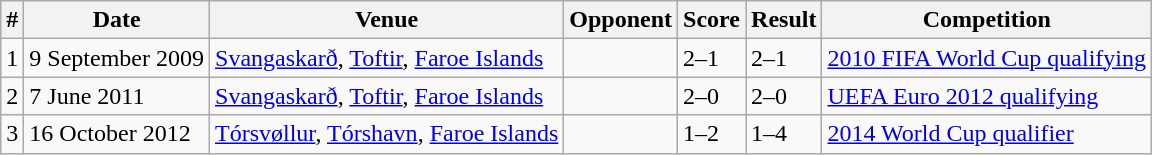<table class="wikitable">
<tr>
<th>#</th>
<th>Date</th>
<th>Venue</th>
<th>Opponent</th>
<th>Score</th>
<th>Result</th>
<th>Competition</th>
</tr>
<tr>
<td>1</td>
<td>9 September 2009</td>
<td><a href='#'>Svangaskarð</a>, <a href='#'>Toftir</a>, <a href='#'>Faroe Islands</a></td>
<td></td>
<td>2–1</td>
<td>2–1</td>
<td><a href='#'>2010 FIFA World Cup qualifying</a></td>
</tr>
<tr>
<td>2</td>
<td>7 June 2011</td>
<td><a href='#'>Svangaskarð</a>, <a href='#'>Toftir</a>, <a href='#'>Faroe Islands</a></td>
<td></td>
<td>2–0</td>
<td>2–0</td>
<td><a href='#'>UEFA Euro 2012 qualifying</a></td>
</tr>
<tr>
<td>3</td>
<td>16 October 2012</td>
<td><a href='#'>Tórsvøllur</a>, <a href='#'>Tórshavn</a>, <a href='#'>Faroe Islands</a></td>
<td></td>
<td>1–2</td>
<td>1–4</td>
<td><a href='#'>2014 World Cup qualifier</a></td>
</tr>
</table>
